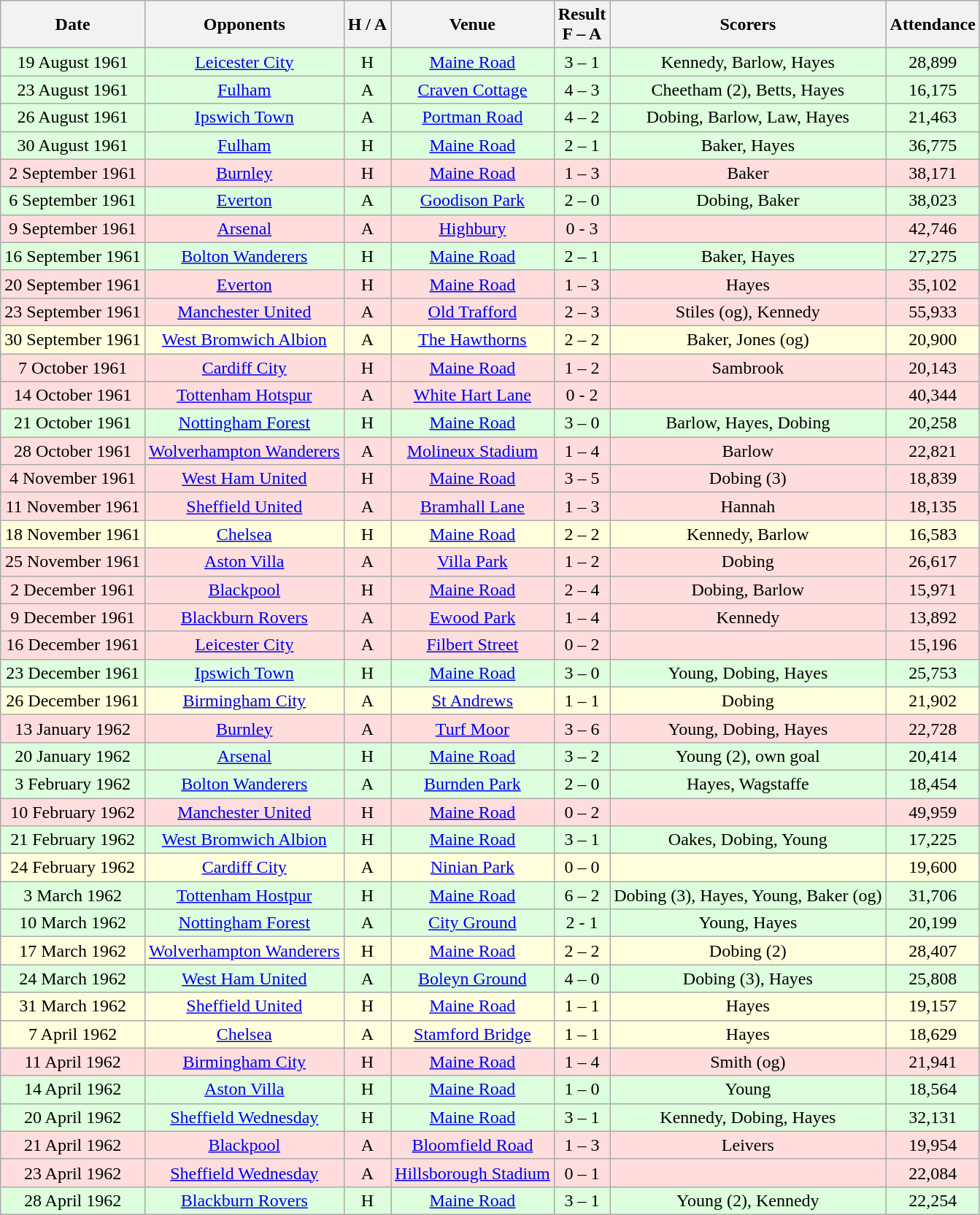<table class="wikitable" style="text-align:center">
<tr>
<th>Date</th>
<th>Opponents</th>
<th>H / A</th>
<th>Venue</th>
<th>Result<br>F – A</th>
<th>Scorers</th>
<th>Attendance</th>
</tr>
<tr bgcolor="#ddffdd">
<td>19 August 1961</td>
<td><a href='#'>Leicester City</a></td>
<td>H</td>
<td><a href='#'>Maine Road</a></td>
<td>3 – 1</td>
<td>Kennedy, Barlow, Hayes</td>
<td>28,899</td>
</tr>
<tr bgcolor="#ddffdd">
<td>23 August 1961</td>
<td><a href='#'>Fulham</a></td>
<td>A</td>
<td><a href='#'>Craven Cottage</a></td>
<td>4 – 3</td>
<td>Cheetham (2), Betts, Hayes</td>
<td>16,175</td>
</tr>
<tr bgcolor="#ddffdd">
<td>26 August 1961</td>
<td><a href='#'>Ipswich Town</a></td>
<td>A</td>
<td><a href='#'>Portman Road</a></td>
<td>4 – 2</td>
<td>Dobing, Barlow, Law, Hayes</td>
<td>21,463</td>
</tr>
<tr bgcolor="#ddffdd">
<td>30 August 1961</td>
<td><a href='#'>Fulham</a></td>
<td>H</td>
<td><a href='#'>Maine Road</a></td>
<td>2 – 1</td>
<td>Baker, Hayes</td>
<td>36,775</td>
</tr>
<tr bgcolor="#ffdddd">
<td>2 September 1961</td>
<td><a href='#'>Burnley</a></td>
<td>H</td>
<td><a href='#'>Maine Road</a></td>
<td>1 – 3</td>
<td>Baker</td>
<td>38,171</td>
</tr>
<tr bgcolor="#ddffdd">
<td>6 September 1961</td>
<td><a href='#'>Everton</a></td>
<td>A</td>
<td><a href='#'>Goodison Park</a></td>
<td>2 – 0</td>
<td>Dobing, Baker</td>
<td>38,023</td>
</tr>
<tr bgcolor="#ffdddd">
<td>9 September 1961</td>
<td><a href='#'>Arsenal</a></td>
<td>A</td>
<td><a href='#'>Highbury</a></td>
<td>0 - 3</td>
<td></td>
<td>42,746</td>
</tr>
<tr bgcolor="#ddffdd">
<td>16 September 1961</td>
<td><a href='#'>Bolton Wanderers</a></td>
<td>H</td>
<td><a href='#'>Maine Road</a></td>
<td>2 – 1</td>
<td>Baker, Hayes</td>
<td>27,275</td>
</tr>
<tr bgcolor="#ffdddd">
<td>20 September 1961</td>
<td><a href='#'>Everton</a></td>
<td>H</td>
<td><a href='#'>Maine Road</a></td>
<td>1 – 3</td>
<td>Hayes</td>
<td>35,102</td>
</tr>
<tr bgcolor="#ffdddd">
<td>23 September 1961</td>
<td><a href='#'>Manchester United</a></td>
<td>A</td>
<td><a href='#'>Old Trafford</a></td>
<td>2 – 3</td>
<td>Stiles (og), Kennedy</td>
<td>55,933</td>
</tr>
<tr bgcolor="#ffffdd">
<td>30 September 1961</td>
<td><a href='#'>West Bromwich Albion</a></td>
<td>A</td>
<td><a href='#'>The Hawthorns</a></td>
<td>2 – 2</td>
<td>Baker, Jones (og)</td>
<td>20,900</td>
</tr>
<tr bgcolor="#ffdddd">
<td>7 October 1961</td>
<td><a href='#'>Cardiff City</a></td>
<td>H</td>
<td><a href='#'>Maine Road</a></td>
<td>1 – 2</td>
<td>Sambrook</td>
<td>20,143</td>
</tr>
<tr bgcolor="#ffdddd">
<td>14 October 1961</td>
<td><a href='#'>Tottenham Hotspur</a></td>
<td>A</td>
<td><a href='#'>White Hart Lane</a></td>
<td>0 - 2</td>
<td></td>
<td>40,344</td>
</tr>
<tr bgcolor="#ddffdd">
<td>21 October 1961</td>
<td><a href='#'>Nottingham Forest</a></td>
<td>H</td>
<td><a href='#'>Maine Road</a></td>
<td>3 – 0</td>
<td>Barlow, Hayes, Dobing</td>
<td>20,258</td>
</tr>
<tr bgcolor="#ffdddd">
<td>28 October 1961</td>
<td><a href='#'>Wolverhampton Wanderers</a></td>
<td>A</td>
<td><a href='#'>Molineux Stadium</a></td>
<td>1 – 4</td>
<td>Barlow</td>
<td>22,821</td>
</tr>
<tr bgcolor="#ffdddd">
<td>4 November 1961</td>
<td><a href='#'>West Ham United</a></td>
<td>H</td>
<td><a href='#'>Maine Road</a></td>
<td>3 – 5</td>
<td>Dobing (3)</td>
<td>18,839</td>
</tr>
<tr bgcolor="#ffdddd">
<td>11 November 1961</td>
<td><a href='#'>Sheffield United</a></td>
<td>A</td>
<td><a href='#'>Bramhall Lane</a></td>
<td>1 – 3</td>
<td>Hannah</td>
<td>18,135</td>
</tr>
<tr bgcolor="#ffffdd">
<td>18 November 1961</td>
<td><a href='#'>Chelsea</a></td>
<td>H</td>
<td><a href='#'>Maine Road</a></td>
<td>2 – 2</td>
<td>Kennedy, Barlow</td>
<td>16,583</td>
</tr>
<tr bgcolor="#ffdddd">
<td>25 November 1961</td>
<td><a href='#'>Aston Villa</a></td>
<td>A</td>
<td><a href='#'>Villa Park</a></td>
<td>1 – 2</td>
<td>Dobing</td>
<td>26,617</td>
</tr>
<tr bgcolor="#ffdddd">
<td>2 December 1961</td>
<td><a href='#'>Blackpool</a></td>
<td>H</td>
<td><a href='#'>Maine Road</a></td>
<td>2 – 4</td>
<td>Dobing, Barlow</td>
<td>15,971</td>
</tr>
<tr bgcolor="#ffdddd">
<td>9 December 1961</td>
<td><a href='#'>Blackburn Rovers</a></td>
<td>A</td>
<td><a href='#'>Ewood Park</a></td>
<td>1 – 4</td>
<td>Kennedy</td>
<td>13,892</td>
</tr>
<tr bgcolor="#ffdddd">
<td>16 December 1961</td>
<td><a href='#'>Leicester City</a></td>
<td>A</td>
<td><a href='#'>Filbert Street</a></td>
<td>0 – 2</td>
<td></td>
<td>15,196</td>
</tr>
<tr bgcolor="#ddffdd">
<td>23 December 1961</td>
<td><a href='#'>Ipswich Town</a></td>
<td>H</td>
<td><a href='#'>Maine Road</a></td>
<td>3 – 0</td>
<td>Young, Dobing, Hayes</td>
<td>25,753</td>
</tr>
<tr bgcolor="#ffffdd">
<td>26 December 1961</td>
<td><a href='#'>Birmingham City</a></td>
<td>A</td>
<td><a href='#'>St Andrews</a></td>
<td>1 – 1</td>
<td>Dobing</td>
<td>21,902</td>
</tr>
<tr bgcolor="#ffdddd">
<td>13 January 1962</td>
<td><a href='#'>Burnley</a></td>
<td>A</td>
<td><a href='#'>Turf Moor</a></td>
<td>3 – 6</td>
<td>Young, Dobing, Hayes</td>
<td>22,728</td>
</tr>
<tr bgcolor="#ddffdd">
<td>20 January 1962</td>
<td><a href='#'>Arsenal</a></td>
<td>H</td>
<td><a href='#'>Maine Road</a></td>
<td>3 – 2</td>
<td>Young (2), own goal</td>
<td>20,414</td>
</tr>
<tr bgcolor="#ddffdd">
<td>3 February 1962</td>
<td><a href='#'>Bolton Wanderers</a></td>
<td>A</td>
<td><a href='#'>Burnden Park</a></td>
<td>2 – 0</td>
<td>Hayes, Wagstaffe</td>
<td>18,454</td>
</tr>
<tr bgcolor="#ffdddd">
<td>10 February 1962</td>
<td><a href='#'>Manchester United</a></td>
<td>H</td>
<td><a href='#'>Maine Road</a></td>
<td>0 – 2</td>
<td></td>
<td>49,959</td>
</tr>
<tr bgcolor="#ddffdd">
<td>21 February 1962</td>
<td><a href='#'>West Bromwich Albion</a></td>
<td>H</td>
<td><a href='#'>Maine Road</a></td>
<td>3 – 1</td>
<td>Oakes, Dobing, Young</td>
<td>17,225</td>
</tr>
<tr bgcolor="#ffffdd">
<td>24 February 1962</td>
<td><a href='#'>Cardiff City</a></td>
<td>A</td>
<td><a href='#'>Ninian Park</a></td>
<td>0 – 0</td>
<td></td>
<td>19,600</td>
</tr>
<tr bgcolor="#ddffdd">
<td>3 March 1962</td>
<td><a href='#'>Tottenham Hostpur</a></td>
<td>H</td>
<td><a href='#'>Maine Road</a></td>
<td>6 – 2</td>
<td>Dobing (3), Hayes, Young, Baker (og)</td>
<td>31,706</td>
</tr>
<tr bgcolor="#ddffdd">
<td>10 March 1962</td>
<td><a href='#'>Nottingham Forest</a></td>
<td>A</td>
<td><a href='#'>City Ground</a></td>
<td>2 - 1</td>
<td>Young, Hayes</td>
<td>20,199</td>
</tr>
<tr bgcolor="#ffffdd">
<td>17 March 1962</td>
<td><a href='#'>Wolverhampton Wanderers</a></td>
<td>H</td>
<td><a href='#'>Maine Road</a></td>
<td>2 – 2</td>
<td>Dobing (2)</td>
<td>28,407</td>
</tr>
<tr bgcolor="#ddffdd">
<td>24 March 1962</td>
<td><a href='#'>West Ham United</a></td>
<td>A</td>
<td><a href='#'>Boleyn Ground</a></td>
<td>4 – 0</td>
<td>Dobing (3), Hayes</td>
<td>25,808</td>
</tr>
<tr bgcolor="#ffffdd">
<td>31 March 1962</td>
<td><a href='#'>Sheffield United</a></td>
<td>H</td>
<td><a href='#'>Maine Road</a></td>
<td>1 – 1</td>
<td>Hayes</td>
<td>19,157</td>
</tr>
<tr bgcolor="#ffffdd">
<td>7 April 1962</td>
<td><a href='#'>Chelsea</a></td>
<td>A</td>
<td><a href='#'>Stamford Bridge</a></td>
<td>1 – 1</td>
<td>Hayes</td>
<td>18,629</td>
</tr>
<tr bgcolor="#ffdddd">
<td>11 April 1962</td>
<td><a href='#'>Birmingham City</a></td>
<td>H</td>
<td><a href='#'>Maine Road</a></td>
<td>1 – 4</td>
<td>Smith (og)</td>
<td>21,941</td>
</tr>
<tr bgcolor="#ddffdd">
<td>14 April 1962</td>
<td><a href='#'>Aston Villa</a></td>
<td>H</td>
<td><a href='#'>Maine Road</a></td>
<td>1 – 0</td>
<td>Young</td>
<td>18,564</td>
</tr>
<tr bgcolor="#ddffdd">
<td>20 April 1962</td>
<td><a href='#'>Sheffield Wednesday</a></td>
<td>H</td>
<td><a href='#'>Maine Road</a></td>
<td>3 – 1</td>
<td>Kennedy, Dobing, Hayes</td>
<td>32,131</td>
</tr>
<tr bgcolor="#ffdddd">
<td>21 April 1962</td>
<td><a href='#'>Blackpool</a></td>
<td>A</td>
<td><a href='#'>Bloomfield Road</a></td>
<td>1 – 3</td>
<td>Leivers</td>
<td>19,954</td>
</tr>
<tr bgcolor="#ffdddd">
<td>23 April 1962</td>
<td><a href='#'>Sheffield Wednesday</a></td>
<td>A</td>
<td><a href='#'>Hillsborough Stadium</a></td>
<td>0 – 1</td>
<td></td>
<td>22,084</td>
</tr>
<tr bgcolor="#ddffdd">
<td>28 April 1962</td>
<td><a href='#'>Blackburn Rovers</a></td>
<td>H</td>
<td><a href='#'>Maine Road</a></td>
<td>3 – 1</td>
<td>Young (2), Kennedy</td>
<td>22,254</td>
</tr>
</table>
